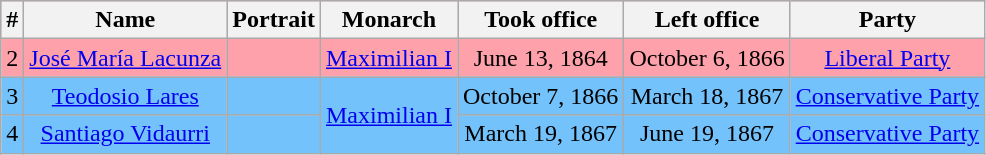<table class="wikitable" style="text-align:center">
<tr bgcolor="#FFA1AA">
<th>#</th>
<th>Name</th>
<th>Portrait</th>
<th>Monarch</th>
<th>Took office</th>
<th>Left office</th>
<th>Party</th>
</tr>
<tr bgcolor="#FFA1AA">
<td align="center">2</td>
<td><a href='#'>José María Lacunza</a></td>
<td></td>
<td><a href='#'>Maximilian I</a></td>
<td>June 13, 1864</td>
<td>October 6, 1866</td>
<td><a href='#'>Liberal Party</a></td>
</tr>
<tr bgcolor="#73C2FB">
<td align="center">3</td>
<td><a href='#'>Teodosio Lares</a></td>
<td></td>
<td rowspan="2"><a href='#'>Maximilian I</a></td>
<td>October 7, 1866</td>
<td>March 18, 1867</td>
<td><a href='#'>Conservative Party</a></td>
</tr>
<tr bgcolor="#73C2FB">
<td align="center">4</td>
<td><a href='#'>Santiago Vidaurri</a></td>
<td></td>
<td>March 19, 1867</td>
<td>June 19, 1867</td>
<td><a href='#'>Conservative Party</a></td>
</tr>
</table>
